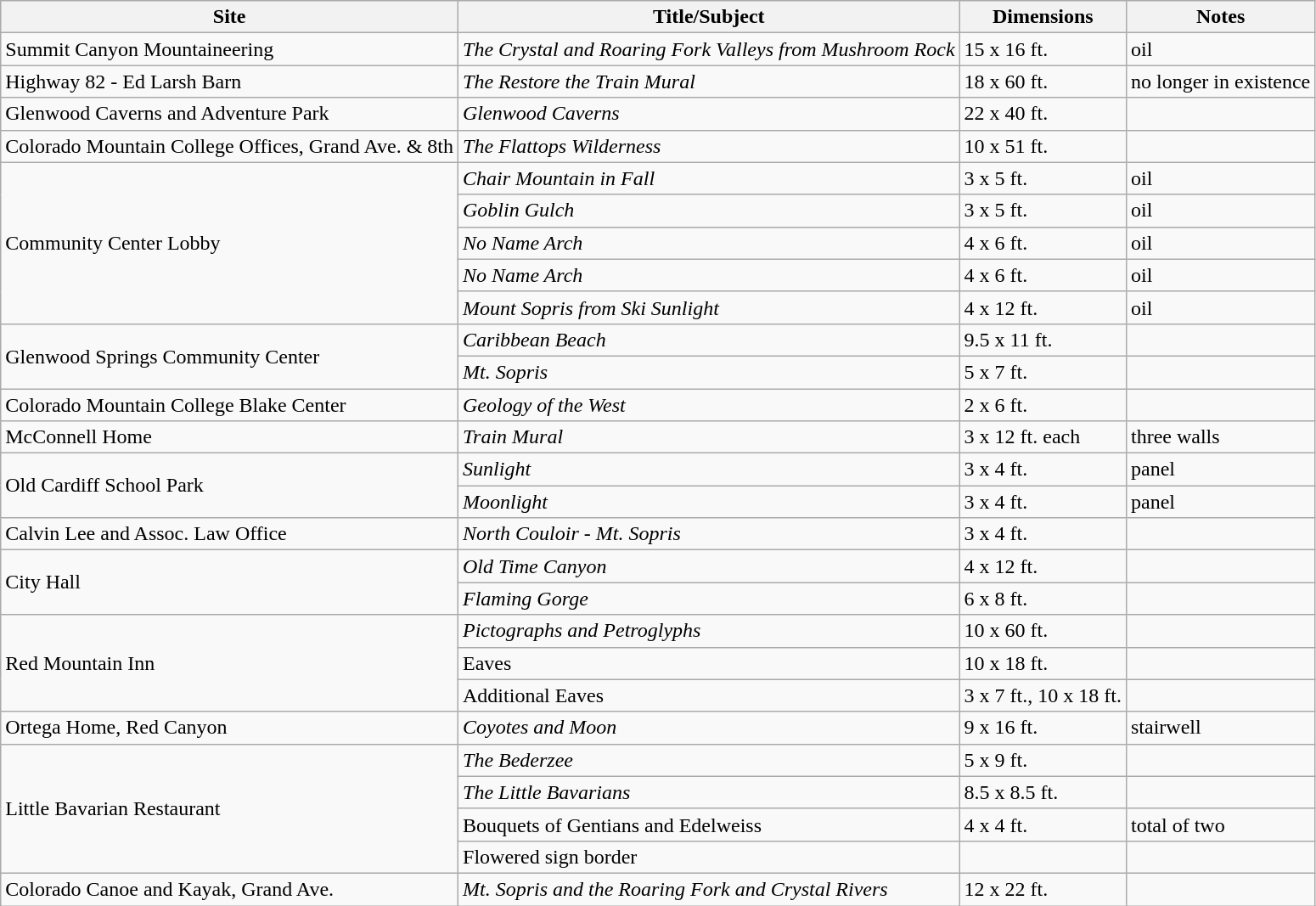<table class="wikitable">
<tr>
<th>Site</th>
<th>Title/Subject</th>
<th>Dimensions</th>
<th>Notes</th>
</tr>
<tr>
<td>Summit Canyon Mountaineering</td>
<td><em>The Crystal and Roaring Fork Valleys from Mushroom Rock</em></td>
<td>15 x 16 ft.</td>
<td>oil</td>
</tr>
<tr>
<td>Highway 82 - Ed Larsh Barn</td>
<td><em>The Restore the Train Mural</em></td>
<td>18 x 60 ft.</td>
<td>no longer in existence</td>
</tr>
<tr>
<td>Glenwood Caverns and Adventure Park</td>
<td><em>Glenwood Caverns</em></td>
<td>22 x 40 ft.</td>
<td></td>
</tr>
<tr>
<td>Colorado Mountain College Offices, Grand Ave. & 8th</td>
<td><em>The Flattops Wilderness</em></td>
<td>10 x 51 ft.</td>
<td></td>
</tr>
<tr>
<td rowspan="5">Community Center Lobby</td>
<td><em>Chair Mountain in Fall</em></td>
<td>3 x 5 ft.</td>
<td>oil</td>
</tr>
<tr>
<td><em>Goblin Gulch</em></td>
<td>3 x 5 ft.</td>
<td>oil</td>
</tr>
<tr>
<td><em>No Name Arch</em></td>
<td>4 x 6 ft.</td>
<td>oil</td>
</tr>
<tr>
<td><em>No Name Arch</em></td>
<td>4 x 6 ft.</td>
<td>oil</td>
</tr>
<tr>
<td><em>Mount Sopris from Ski Sunlight</em></td>
<td>4 x 12 ft.</td>
<td>oil</td>
</tr>
<tr>
<td rowspan="2">Glenwood Springs Community Center</td>
<td><em>Caribbean Beach</em></td>
<td>9.5 x 11 ft.</td>
<td></td>
</tr>
<tr>
<td><em>Mt. Sopris</em></td>
<td>5 x 7 ft.</td>
<td></td>
</tr>
<tr>
<td>Colorado Mountain College Blake Center</td>
<td><em>Geology of the West</em></td>
<td>2 x 6 ft.</td>
<td></td>
</tr>
<tr>
<td>McConnell Home</td>
<td><em>Train Mural</em></td>
<td>3 x 12 ft. each</td>
<td>three walls</td>
</tr>
<tr>
<td rowspan="2">Old Cardiff School Park</td>
<td><em>Sunlight</em></td>
<td>3 x 4 ft.</td>
<td>panel</td>
</tr>
<tr>
<td><em>Moonlight</em></td>
<td>3 x 4 ft.</td>
<td>panel</td>
</tr>
<tr>
<td>Calvin Lee and Assoc. Law Office</td>
<td><em>North Couloir - Mt. Sopris</em></td>
<td>3 x 4 ft.</td>
<td></td>
</tr>
<tr>
<td rowspan="2">City Hall</td>
<td><em>Old Time Canyon</em></td>
<td>4 x 12 ft.</td>
<td></td>
</tr>
<tr>
<td><em>Flaming Gorge</em></td>
<td>6 x 8 ft.</td>
<td></td>
</tr>
<tr>
<td rowspan="3">Red Mountain Inn</td>
<td><em>Pictographs and Petroglyphs</em></td>
<td>10 x 60 ft.</td>
<td></td>
</tr>
<tr>
<td>Eaves</td>
<td>10 x 18 ft.</td>
<td></td>
</tr>
<tr>
<td>Additional Eaves</td>
<td>3 x 7 ft., 10 x 18 ft.</td>
<td></td>
</tr>
<tr>
<td>Ortega Home, Red Canyon</td>
<td><em>Coyotes and Moon</em></td>
<td>9 x 16 ft.</td>
<td>stairwell</td>
</tr>
<tr>
<td rowspan="4">Little Bavarian Restaurant</td>
<td><em>The Bederzee</em></td>
<td>5 x 9 ft.</td>
<td></td>
</tr>
<tr>
<td><em>The Little Bavarians</em></td>
<td>8.5 x 8.5 ft.</td>
<td></td>
</tr>
<tr>
<td>Bouquets of Gentians and Edelweiss</td>
<td>4 x 4 ft.</td>
<td>total of two</td>
</tr>
<tr>
<td>Flowered sign border</td>
<td></td>
<td></td>
</tr>
<tr>
<td>Colorado Canoe and Kayak, Grand Ave.</td>
<td><em>Mt. Sopris and the Roaring Fork and Crystal Rivers</em></td>
<td>12 x 22 ft.</td>
<td></td>
</tr>
</table>
